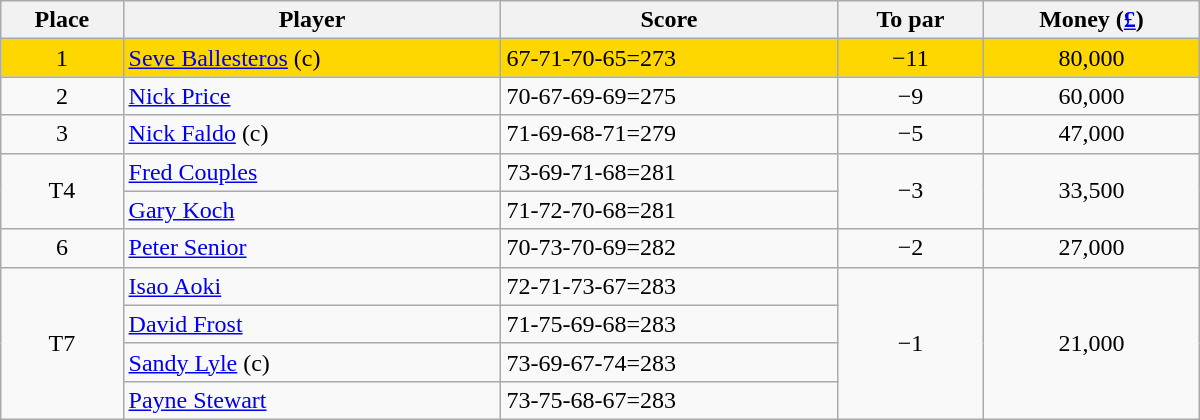<table class="wikitable" style="width:50em;margin-bottom:0;">
<tr>
<th>Place</th>
<th>Player</th>
<th>Score</th>
<th>To par</th>
<th>Money (<a href='#'>£</a>)</th>
</tr>
<tr style="background:gold">
<td align="center">1</td>
<td> <a href='#'>Seve Ballesteros</a> (c)</td>
<td>67-71-70-65=273</td>
<td align="center">−11</td>
<td align=center>80,000</td>
</tr>
<tr>
<td align="center">2</td>
<td> <a href='#'>Nick Price</a></td>
<td>70-67-69-69=275</td>
<td align="center">−9</td>
<td align=center>60,000</td>
</tr>
<tr>
<td align="center">3</td>
<td> <a href='#'>Nick Faldo</a> (c)</td>
<td>71-69-68-71=279</td>
<td align="center">−5</td>
<td align=center>47,000</td>
</tr>
<tr>
<td rowspan=2 align="center">T4</td>
<td> <a href='#'>Fred Couples</a></td>
<td>73-69-71-68=281</td>
<td rowspan=2 align="center">−3</td>
<td rowspan=2 align=center>33,500</td>
</tr>
<tr>
<td> <a href='#'>Gary Koch</a></td>
<td>71-72-70-68=281</td>
</tr>
<tr>
<td align="center">6</td>
<td> <a href='#'>Peter Senior</a></td>
<td>70-73-70-69=282</td>
<td align="center">−2</td>
<td align=center>27,000</td>
</tr>
<tr>
<td rowspan=4 align="center">T7</td>
<td> <a href='#'>Isao Aoki</a></td>
<td>72-71-73-67=283</td>
<td rowspan=4 align="center">−1</td>
<td rowspan=4 align=center>21,000</td>
</tr>
<tr>
<td> <a href='#'>David Frost</a></td>
<td>71-75-69-68=283</td>
</tr>
<tr>
<td> <a href='#'>Sandy Lyle</a> (c)</td>
<td>73-69-67-74=283</td>
</tr>
<tr>
<td> <a href='#'>Payne Stewart</a></td>
<td>73-75-68-67=283</td>
</tr>
</table>
